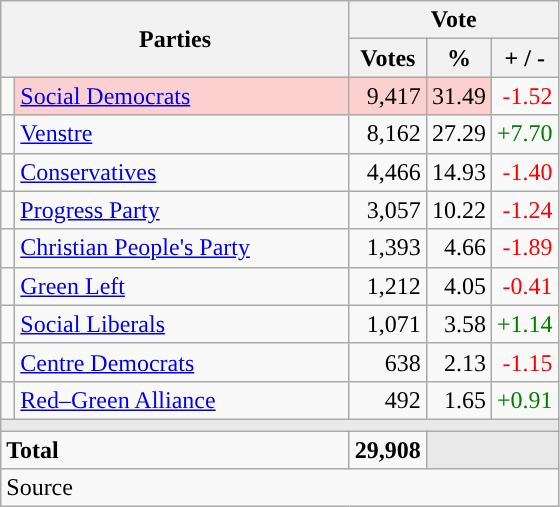<table class="wikitable" style="text-align:right;">
<tr>
<th style="text-align:centre;" rowspan="2" colspan="2" width="225">Parties</th>
<th colspan="3">Vote</th>
</tr>
<tr>
<th width="15">Votes</th>
<th width="15">%</th>
<th width="15">+ / -</th>
</tr>
<tr>
<td width="2" style="color:inherit;background:"></td>
<td bgcolor=#fbd0ce  align="left"><a href='#'>Social Democrats</a></td>
<td bgcolor=#fbd0ce>9,417</td>
<td bgcolor=#fbd0ce>31.49</td>
<td style=color:red;>-1.52</td>
</tr>
<tr>
<td width="2" style="color:inherit;background:"></td>
<td align="left"><a href='#'>Venstre</a></td>
<td>8,162</td>
<td>27.29</td>
<td style=color:green;>+7.70</td>
</tr>
<tr>
<td width="2" style="color:inherit;background:"></td>
<td align="left"><a href='#'>Conservatives</a></td>
<td>4,466</td>
<td>14.93</td>
<td style=color:red;>-1.40</td>
</tr>
<tr>
<td width="2" style="color:inherit;background:"></td>
<td align="left"><a href='#'>Progress Party</a></td>
<td>3,057</td>
<td>10.22</td>
<td style=color:red;>-1.24</td>
</tr>
<tr>
<td width="2" style="color:inherit;background:"></td>
<td align="left"><a href='#'>Christian People's Party</a></td>
<td>1,393</td>
<td>4.66</td>
<td style=color:red;>-1.89</td>
</tr>
<tr>
<td width="2" style="color:inherit;background:"></td>
<td align="left"><a href='#'>Green Left</a></td>
<td>1,212</td>
<td>4.05</td>
<td style=color:red;>-0.41</td>
</tr>
<tr>
<td width="2" style="color:inherit;background:"></td>
<td align="left"><a href='#'>Social Liberals</a></td>
<td>1,071</td>
<td>3.58</td>
<td style=color:green;>+1.14</td>
</tr>
<tr>
<td width="2" style="color:inherit;background:"></td>
<td align="left"><a href='#'>Centre Democrats</a></td>
<td>638</td>
<td>2.13</td>
<td style=color:red;>-1.15</td>
</tr>
<tr>
<td width="2" style="color:inherit;background:"></td>
<td align="left"><a href='#'>Red–Green Alliance</a></td>
<td>492</td>
<td>1.65</td>
<td style=color:green;>+0.91</td>
</tr>
<tr>
<td colspan="7" bgcolor="#E9E9E9"></td>
</tr>
<tr>
<td align="left" colspan="2"><strong>Total</strong></td>
<td><strong>29,908</strong></td>
<td bgcolor="#E9E9E9" colspan="2"></td>
</tr>
<tr>
<td align="left" colspan="6">Source</td>
</tr>
</table>
